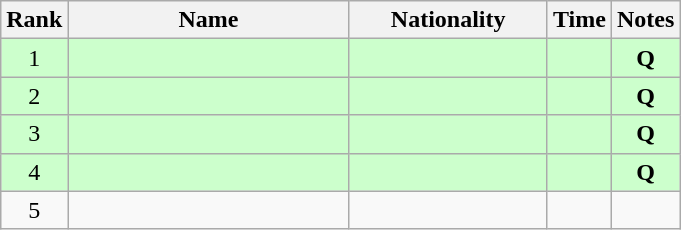<table class="wikitable sortable" style="text-align:center">
<tr>
<th>Rank</th>
<th style="width:180px">Name</th>
<th style="width:125px">Nationality</th>
<th>Time</th>
<th>Notes</th>
</tr>
<tr style="background:#cfc;">
<td>1</td>
<td style="text-align:left;"></td>
<td style="text-align:left;"></td>
<td></td>
<td><strong>Q</strong></td>
</tr>
<tr style="background:#cfc;">
<td>2</td>
<td style="text-align:left;"></td>
<td style="text-align:left;"></td>
<td></td>
<td><strong>Q</strong></td>
</tr>
<tr style="background:#cfc;">
<td>3</td>
<td style="text-align:left;"></td>
<td style="text-align:left;"></td>
<td></td>
<td><strong>Q</strong></td>
</tr>
<tr style="background:#cfc;">
<td>4</td>
<td style="text-align:left;"></td>
<td style="text-align:left;"></td>
<td></td>
<td><strong>Q</strong></td>
</tr>
<tr>
<td>5</td>
<td style="text-align:left;"></td>
<td style="text-align:left;"></td>
<td></td>
<td></td>
</tr>
</table>
